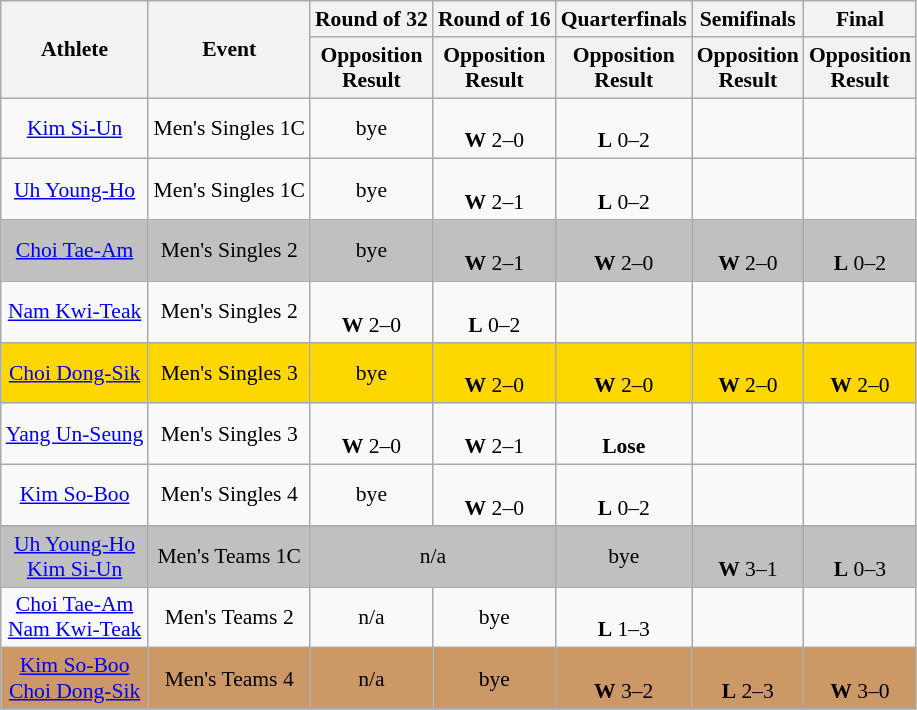<table class="wikitable" style="font-size:90%; text-align:center;">
<tr>
<th rowspan="2">Athlete</th>
<th rowspan="2">Event</th>
<th>Round of 32</th>
<th>Round of 16</th>
<th>Quarterfinals</th>
<th>Semifinals</th>
<th>Final</th>
</tr>
<tr>
<th>Opposition<br>Result</th>
<th>Opposition<br>Result</th>
<th>Opposition<br>Result</th>
<th>Opposition<br>Result</th>
<th>Opposition<br>Result</th>
</tr>
<tr>
<td><a href='#'>Kim Si-Un</a></td>
<td>Men's Singles 1C</td>
<td>bye</td>
<td> <br> <strong>W</strong> 2–0</td>
<td> <br> <strong>L</strong> 0–2</td>
<td></td>
<td></td>
</tr>
<tr>
<td><a href='#'>Uh Young-Ho</a></td>
<td>Men's Singles 1C</td>
<td>bye</td>
<td> <br> <strong>W</strong> 2–1</td>
<td> <br> <strong>L</strong> 0–2</td>
<td></td>
<td></td>
</tr>
<tr bgcolor=silver>
<td><a href='#'>Choi Tae-Am</a></td>
<td>Men's Singles 2</td>
<td>bye</td>
<td> <br> <strong>W</strong> 2–1</td>
<td> <br> <strong>W</strong> 2–0</td>
<td> <br> <strong>W</strong> 2–0</td>
<td> <br> <strong>L</strong> 0–2</td>
</tr>
<tr>
<td><a href='#'>Nam Kwi-Teak</a></td>
<td>Men's Singles 2</td>
<td> <br> <strong>W</strong> 2–0</td>
<td> <br> <strong>L</strong> 0–2</td>
<td></td>
<td></td>
<td></td>
</tr>
<tr bgcolor=gold>
<td><a href='#'>Choi Dong-Sik</a></td>
<td>Men's Singles 3</td>
<td>bye</td>
<td> <br> <strong>W</strong> 2–0</td>
<td> <br> <strong>W</strong> 2–0</td>
<td> <br> <strong>W</strong> 2–0</td>
<td> <br> <strong>W</strong> 2–0</td>
</tr>
<tr>
<td><a href='#'>Yang Un-Seung</a></td>
<td>Men's Singles 3</td>
<td> <br> <strong>W</strong> 2–0</td>
<td> <br> <strong>W</strong> 2–1</td>
<td> <br> <strong>Lose</strong></td>
<td></td>
<td></td>
</tr>
<tr>
<td><a href='#'>Kim So-Boo</a></td>
<td>Men's Singles 4</td>
<td>bye</td>
<td> <br> <strong>W</strong> 2–0</td>
<td> <br> <strong>L</strong> 0–2</td>
<td></td>
<td></td>
</tr>
<tr bgcolor=silver>
<td><a href='#'>Uh Young-Ho</a><br><a href='#'>Kim Si-Un</a></td>
<td>Men's Teams 1C</td>
<td colspan=2>n/a</td>
<td>bye</td>
<td> <br> <strong>W</strong> 3–1</td>
<td> <br> <strong>L</strong> 0–3</td>
</tr>
<tr>
<td><a href='#'>Choi Tae-Am</a><br><a href='#'>Nam Kwi-Teak</a></td>
<td>Men's Teams 2</td>
<td>n/a</td>
<td>bye</td>
<td> <br> <strong>L</strong> 1–3</td>
<td></td>
<td></td>
</tr>
<tr bgcolor=cc9966>
<td><a href='#'>Kim So-Boo</a><br><a href='#'>Choi Dong-Sik</a></td>
<td>Men's Teams 4</td>
<td>n/a</td>
<td>bye</td>
<td> <br> <strong>W</strong> 3–2</td>
<td> <br> <strong>L</strong> 2–3</td>
<td> <br> <strong>W</strong> 3–0</td>
</tr>
</table>
